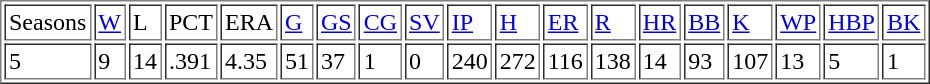<table border="1" cellpadding="2">
<tr>
<td>Seasons</td>
<td><a href='#'>W</a></td>
<td>L</td>
<td>PCT</td>
<td>ERA</td>
<td><a href='#'>G</a></td>
<td><a href='#'>GS</a></td>
<td><a href='#'>CG</a></td>
<td><a href='#'>SV</a></td>
<td><a href='#'>IP</a></td>
<td><a href='#'>H</a></td>
<td><a href='#'>ER</a></td>
<td><a href='#'>R</a></td>
<td><a href='#'>HR</a></td>
<td><a href='#'>BB</a></td>
<td><a href='#'>K</a></td>
<td><a href='#'>WP</a></td>
<td><a href='#'>HBP</a></td>
<td><a href='#'>BK</a></td>
</tr>
<tr>
<td>5</td>
<td>9</td>
<td>14</td>
<td>.391</td>
<td>4.35</td>
<td>51</td>
<td>37</td>
<td>1</td>
<td>0</td>
<td>240</td>
<td>272</td>
<td>116</td>
<td>138</td>
<td>14</td>
<td>93</td>
<td>107</td>
<td>13</td>
<td>5</td>
<td>1</td>
</tr>
</table>
